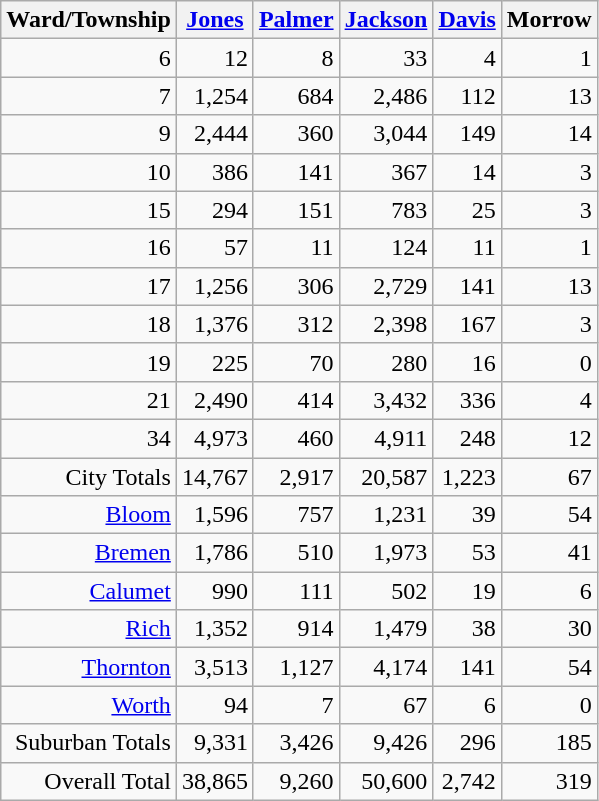<table class="wikitable" style="text-align:right">
<tr>
<th>Ward/Township</th>
<th><a href='#'>Jones</a></th>
<th><a href='#'>Palmer</a></th>
<th><a href='#'>Jackson</a></th>
<th><a href='#'>Davis</a></th>
<th>Morrow</th>
</tr>
<tr>
<td>6</td>
<td>12</td>
<td>8</td>
<td>33</td>
<td>4</td>
<td>1</td>
</tr>
<tr>
<td>7</td>
<td>1,254</td>
<td>684</td>
<td>2,486</td>
<td>112</td>
<td>13</td>
</tr>
<tr>
<td>9</td>
<td>2,444</td>
<td>360</td>
<td>3,044</td>
<td>149</td>
<td>14</td>
</tr>
<tr>
<td>10</td>
<td>386</td>
<td>141</td>
<td>367</td>
<td>14</td>
<td>3</td>
</tr>
<tr>
<td>15</td>
<td>294</td>
<td>151</td>
<td>783</td>
<td>25</td>
<td>3</td>
</tr>
<tr>
<td>16</td>
<td>57</td>
<td>11</td>
<td>124</td>
<td>11</td>
<td>1</td>
</tr>
<tr>
<td>17</td>
<td>1,256</td>
<td>306</td>
<td>2,729</td>
<td>141</td>
<td>13</td>
</tr>
<tr>
<td>18</td>
<td>1,376</td>
<td>312</td>
<td>2,398</td>
<td>167</td>
<td>3</td>
</tr>
<tr>
<td>19</td>
<td>225</td>
<td>70</td>
<td>280</td>
<td>16</td>
<td>0</td>
</tr>
<tr>
<td>21</td>
<td>2,490</td>
<td>414</td>
<td>3,432</td>
<td>336</td>
<td>4</td>
</tr>
<tr>
<td>34</td>
<td>4,973</td>
<td>460</td>
<td>4,911</td>
<td>248</td>
<td>12</td>
</tr>
<tr>
<td>City Totals</td>
<td>14,767</td>
<td>2,917</td>
<td>20,587</td>
<td>1,223</td>
<td>67</td>
</tr>
<tr>
<td><a href='#'>Bloom</a></td>
<td>1,596</td>
<td>757</td>
<td>1,231</td>
<td>39</td>
<td>54</td>
</tr>
<tr>
<td><a href='#'>Bremen</a></td>
<td>1,786</td>
<td>510</td>
<td>1,973</td>
<td>53</td>
<td>41</td>
</tr>
<tr>
<td><a href='#'>Calumet</a></td>
<td>990</td>
<td>111</td>
<td>502</td>
<td>19</td>
<td>6</td>
</tr>
<tr>
<td><a href='#'>Rich</a></td>
<td>1,352</td>
<td>914</td>
<td>1,479</td>
<td>38</td>
<td>30</td>
</tr>
<tr>
<td><a href='#'>Thornton</a></td>
<td>3,513</td>
<td>1,127</td>
<td>4,174</td>
<td>141</td>
<td>54</td>
</tr>
<tr>
<td><a href='#'>Worth</a></td>
<td>94</td>
<td>7</td>
<td>67</td>
<td>6</td>
<td>0</td>
</tr>
<tr>
<td>Suburban Totals</td>
<td>9,331</td>
<td>3,426</td>
<td>9,426</td>
<td>296</td>
<td>185</td>
</tr>
<tr>
<td>Overall Total</td>
<td>38,865</td>
<td>9,260</td>
<td>50,600</td>
<td>2,742</td>
<td>319</td>
</tr>
</table>
